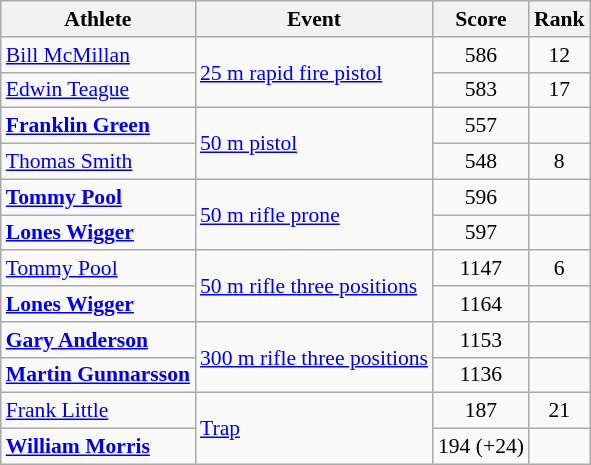<table class=wikitable style=font-size:90%;text-align:center>
<tr>
<th>Athlete</th>
<th>Event</th>
<th>Score</th>
<th>Rank</th>
</tr>
<tr>
<td align=left><a href='#'>Bill McMillan</a></td>
<td align=left rowspan=2><a href='#'>25 m rapid fire pistol</a></td>
<td>586</td>
<td>12</td>
</tr>
<tr>
<td align=left><a href='#'>Edwin Teague</a></td>
<td>583</td>
<td>17</td>
</tr>
<tr>
<td align=left><strong><a href='#'>Franklin Green</a></strong></td>
<td align=left rowspan=2><a href='#'>50 m pistol</a></td>
<td>557</td>
<td></td>
</tr>
<tr>
<td align=left><a href='#'>Thomas Smith</a></td>
<td>548</td>
<td>8</td>
</tr>
<tr>
<td align=left><strong><a href='#'>Tommy Pool</a></strong></td>
<td align=left rowspan=2><a href='#'>50 m rifle prone</a></td>
<td>596</td>
<td></td>
</tr>
<tr>
<td align=left><strong><a href='#'>Lones Wigger</a></strong></td>
<td>597</td>
<td></td>
</tr>
<tr>
<td align=left><a href='#'>Tommy Pool</a></td>
<td align=left rowspan=2><a href='#'>50 m rifle three positions</a></td>
<td>1147</td>
<td>6</td>
</tr>
<tr>
<td align=left><strong><a href='#'>Lones Wigger</a></strong></td>
<td>1164</td>
<td></td>
</tr>
<tr>
<td align=left><strong><a href='#'>Gary Anderson</a></strong></td>
<td align=left rowspan=2><a href='#'>300 m rifle three positions</a></td>
<td>1153 <strong></strong></td>
<td></td>
</tr>
<tr>
<td align=left><strong><a href='#'>Martin Gunnarsson</a></strong></td>
<td>1136</td>
<td></td>
</tr>
<tr>
<td align=left><a href='#'>Frank Little</a></td>
<td align=left rowspan=2><a href='#'>Trap</a></td>
<td>187</td>
<td>21</td>
</tr>
<tr>
<td align=left><strong><a href='#'>William Morris</a></strong></td>
<td>194 (+24)</td>
<td></td>
</tr>
</table>
